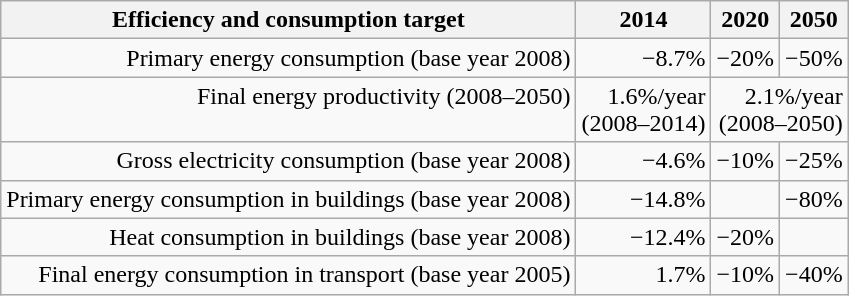<table class="wikitable" style="text-align:right;">
<tr>
<th>Efficiency and consumption target</th>
<th>2014</th>
<th>2020</th>
<th>2050</th>
</tr>
<tr>
<td>Primary energy consumption (base year 2008)</td>
<td>−8.7%</td>
<td>−20%</td>
<td>−50%</td>
</tr>
<tr style="vertical-align: top">
<td>Final energy productivity (2008–2050)</td>
<td>1.6%/year<br>(2008–2014)</td>
<td colspan="2">2.1%/year<br>(2008–2050)</td>
</tr>
<tr>
<td>Gross electricity consumption (base year 2008)</td>
<td>−4.6%</td>
<td>−10%</td>
<td>−25%</td>
</tr>
<tr>
<td>Primary energy consumption in buildings (base year 2008)</td>
<td>−14.8%</td>
<td></td>
<td>−80%</td>
</tr>
<tr>
<td>Heat consumption in buildings (base year 2008)</td>
<td>−12.4%</td>
<td>−20%</td>
<td></td>
</tr>
<tr>
<td>Final energy consumption in transport (base year 2005)</td>
<td>1.7%</td>
<td>−10%</td>
<td>−40%</td>
</tr>
</table>
